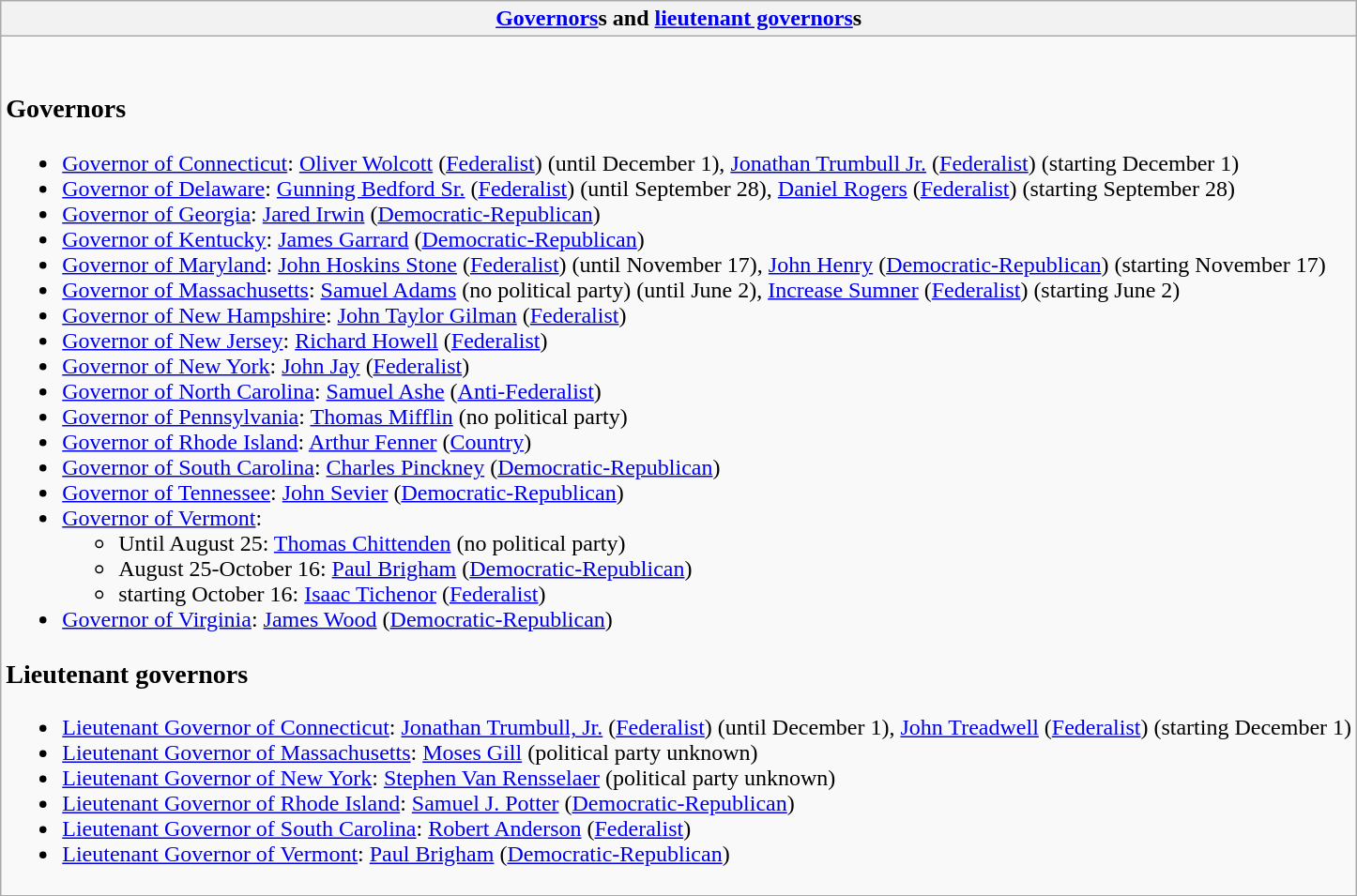<table class="wikitable collapsible collapsed">
<tr>
<th><a href='#'>Governors</a>s and <a href='#'>lieutenant governors</a>s</th>
</tr>
<tr>
<td><br><h3>Governors</h3><ul><li><a href='#'>Governor of Connecticut</a>: <a href='#'>Oliver Wolcott</a> (<a href='#'>Federalist</a>) (until December 1), <a href='#'>Jonathan Trumbull Jr.</a> (<a href='#'>Federalist</a>) (starting December 1)</li><li><a href='#'>Governor of Delaware</a>: <a href='#'>Gunning Bedford Sr.</a> (<a href='#'>Federalist</a>) (until September 28), <a href='#'>Daniel Rogers</a> (<a href='#'>Federalist</a>) (starting September 28)</li><li><a href='#'>Governor of Georgia</a>: <a href='#'>Jared Irwin</a> (<a href='#'>Democratic-Republican</a>)</li><li><a href='#'>Governor of Kentucky</a>: <a href='#'>James Garrard</a> (<a href='#'>Democratic-Republican</a>)</li><li><a href='#'>Governor of Maryland</a>: <a href='#'>John Hoskins Stone</a> (<a href='#'>Federalist</a>) (until November 17), <a href='#'>John Henry</a> (<a href='#'>Democratic-Republican</a>) (starting November 17)</li><li><a href='#'>Governor of Massachusetts</a>: <a href='#'>Samuel Adams</a> (no political party) (until June 2), <a href='#'>Increase Sumner</a> (<a href='#'>Federalist</a>) (starting June 2)</li><li><a href='#'>Governor of New Hampshire</a>: <a href='#'>John Taylor Gilman</a> (<a href='#'>Federalist</a>)</li><li><a href='#'>Governor of New Jersey</a>: <a href='#'>Richard Howell</a> (<a href='#'>Federalist</a>)</li><li><a href='#'>Governor of New York</a>: <a href='#'>John Jay</a> (<a href='#'>Federalist</a>)</li><li><a href='#'>Governor of North Carolina</a>: <a href='#'>Samuel Ashe</a> (<a href='#'>Anti-Federalist</a>)</li><li><a href='#'>Governor of Pennsylvania</a>: <a href='#'>Thomas Mifflin</a> (no political party)</li><li><a href='#'>Governor of Rhode Island</a>: <a href='#'>Arthur Fenner</a> (<a href='#'>Country</a>)</li><li><a href='#'>Governor of South Carolina</a>: <a href='#'>Charles Pinckney</a> (<a href='#'>Democratic-Republican</a>)</li><li><a href='#'>Governor of Tennessee</a>: <a href='#'>John Sevier</a> (<a href='#'>Democratic-Republican</a>)</li><li><a href='#'>Governor of Vermont</a>:<ul><li>Until August 25: <a href='#'>Thomas Chittenden</a> (no political party)</li><li>August 25-October 16: <a href='#'>Paul Brigham</a> (<a href='#'>Democratic-Republican</a>)</li><li>starting October 16: <a href='#'>Isaac Tichenor</a> (<a href='#'>Federalist</a>)</li></ul></li><li><a href='#'>Governor of Virginia</a>: <a href='#'>James Wood</a> (<a href='#'>Democratic-Republican</a>)</li></ul><h3>Lieutenant governors</h3><ul><li><a href='#'>Lieutenant Governor of Connecticut</a>: <a href='#'>Jonathan Trumbull, Jr.</a> (<a href='#'>Federalist</a>) (until December 1), <a href='#'>John Treadwell</a> (<a href='#'>Federalist</a>) (starting December 1)</li><li><a href='#'>Lieutenant Governor of Massachusetts</a>: <a href='#'>Moses Gill</a> (political party unknown)</li><li><a href='#'>Lieutenant Governor of New York</a>: <a href='#'>Stephen Van Rensselaer</a> (political party unknown)</li><li><a href='#'>Lieutenant Governor of Rhode Island</a>: <a href='#'>Samuel J. Potter</a> (<a href='#'>Democratic-Republican</a>)</li><li><a href='#'>Lieutenant Governor of South Carolina</a>: <a href='#'>Robert Anderson</a> (<a href='#'>Federalist</a>)</li><li><a href='#'>Lieutenant Governor of Vermont</a>: <a href='#'>Paul Brigham</a> (<a href='#'>Democratic-Republican</a>)</li></ul></td>
</tr>
</table>
